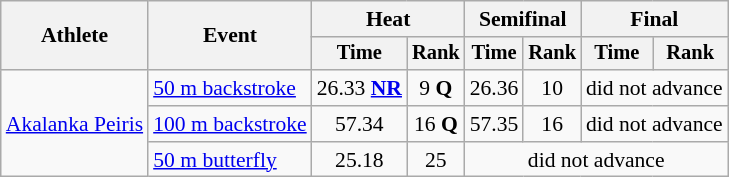<table class=wikitable style="font-size:90%">
<tr>
<th rowspan=2>Athlete</th>
<th rowspan=2>Event</th>
<th colspan="2">Heat</th>
<th colspan="2">Semifinal</th>
<th colspan="2">Final</th>
</tr>
<tr style="font-size:95%">
<th>Time</th>
<th>Rank</th>
<th>Time</th>
<th>Rank</th>
<th>Time</th>
<th>Rank</th>
</tr>
<tr align=center>
<td align=left rowspan=3><a href='#'>Akalanka Peiris</a></td>
<td align=left><a href='#'>50 m backstroke</a></td>
<td>26.33 <strong><a href='#'>NR</a></strong></td>
<td>9 <strong>Q</strong></td>
<td>26.36</td>
<td>10</td>
<td colspan=2>did not advance</td>
</tr>
<tr align=center>
<td align=left><a href='#'>100 m backstroke</a></td>
<td>57.34</td>
<td>16 <strong>Q</strong></td>
<td>57.35</td>
<td>16</td>
<td colspan=2>did not advance</td>
</tr>
<tr align=center>
<td align=left><a href='#'>50 m butterfly</a></td>
<td>25.18</td>
<td>25</td>
<td colspan=4>did not advance</td>
</tr>
</table>
